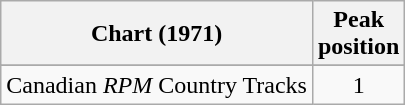<table class="wikitable sortable">
<tr>
<th align="left">Chart (1971)</th>
<th align="center">Peak<br>position</th>
</tr>
<tr>
</tr>
<tr>
</tr>
<tr>
<td align="left">Canadian <em>RPM</em> Country Tracks</td>
<td align="center">1</td>
</tr>
</table>
